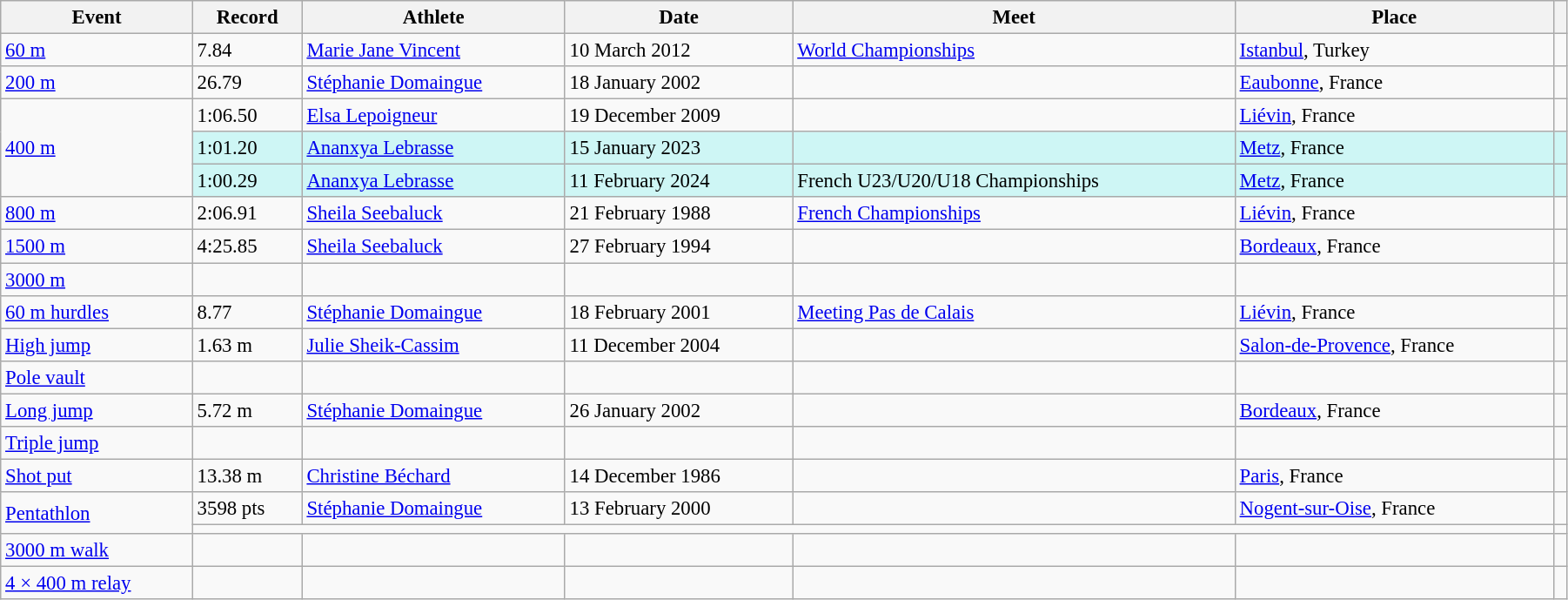<table class="wikitable" style="font-size:95%; width: 95%;">
<tr>
<th>Event</th>
<th>Record</th>
<th>Athlete</th>
<th>Date</th>
<th>Meet</th>
<th>Place</th>
<th></th>
</tr>
<tr>
<td><a href='#'>60 m</a></td>
<td>7.84</td>
<td><a href='#'>Marie Jane Vincent</a></td>
<td>10 March 2012</td>
<td><a href='#'>World Championships</a></td>
<td><a href='#'>Istanbul</a>, Turkey</td>
<td></td>
</tr>
<tr>
<td><a href='#'>200 m</a></td>
<td>26.79</td>
<td><a href='#'>Stéphanie Domaingue</a></td>
<td>18 January 2002</td>
<td></td>
<td><a href='#'>Eaubonne</a>, France</td>
<td></td>
</tr>
<tr>
<td rowspan=3><a href='#'>400 m</a></td>
<td>1:06.50</td>
<td><a href='#'>Elsa Lepoigneur</a></td>
<td>19 December 2009</td>
<td></td>
<td><a href='#'>Liévin</a>, France</td>
<td></td>
</tr>
<tr bgcolor=#CEF6F5>
<td>1:01.20</td>
<td><a href='#'>Ananxya Lebrasse</a></td>
<td>15 January 2023</td>
<td></td>
<td><a href='#'>Metz</a>, France</td>
<td></td>
</tr>
<tr bgcolor=#CEF6F5>
<td>1:00.29</td>
<td><a href='#'>Ananxya Lebrasse</a></td>
<td>11 February 2024</td>
<td>French U23/U20/U18 Championships</td>
<td><a href='#'>Metz</a>, France</td>
<td></td>
</tr>
<tr>
<td><a href='#'>800 m</a></td>
<td>2:06.91</td>
<td><a href='#'>Sheila Seebaluck</a></td>
<td>21 February 1988</td>
<td><a href='#'>French Championships</a></td>
<td><a href='#'>Liévin</a>, France</td>
<td></td>
</tr>
<tr>
<td><a href='#'>1500 m</a></td>
<td>4:25.85</td>
<td><a href='#'>Sheila Seebaluck</a></td>
<td>27 February 1994</td>
<td></td>
<td><a href='#'>Bordeaux</a>, France</td>
<td></td>
</tr>
<tr>
<td><a href='#'>3000 m</a></td>
<td></td>
<td></td>
<td></td>
<td></td>
<td></td>
<td></td>
</tr>
<tr>
<td><a href='#'>60 m hurdles</a></td>
<td>8.77</td>
<td><a href='#'>Stéphanie Domaingue</a></td>
<td>18 February 2001</td>
<td><a href='#'>Meeting Pas de Calais</a></td>
<td><a href='#'>Liévin</a>, France</td>
<td></td>
</tr>
<tr>
<td><a href='#'>High jump</a></td>
<td>1.63 m</td>
<td><a href='#'>Julie Sheik-Cassim</a></td>
<td>11 December 2004</td>
<td></td>
<td><a href='#'>Salon-de-Provence</a>, France</td>
<td></td>
</tr>
<tr>
<td><a href='#'>Pole vault</a></td>
<td></td>
<td></td>
<td></td>
<td></td>
<td></td>
<td></td>
</tr>
<tr>
<td><a href='#'>Long jump</a></td>
<td>5.72 m</td>
<td><a href='#'>Stéphanie Domaingue</a></td>
<td>26 January 2002</td>
<td></td>
<td><a href='#'>Bordeaux</a>, France</td>
<td></td>
</tr>
<tr>
<td><a href='#'>Triple jump</a></td>
<td></td>
<td></td>
<td></td>
<td></td>
<td></td>
<td></td>
</tr>
<tr>
<td><a href='#'>Shot put</a></td>
<td>13.38 m</td>
<td><a href='#'>Christine Béchard</a></td>
<td>14 December 1986</td>
<td></td>
<td><a href='#'>Paris</a>, France</td>
<td></td>
</tr>
<tr>
<td rowspan=2><a href='#'>Pentathlon</a></td>
<td>3598 pts</td>
<td><a href='#'>Stéphanie Domaingue</a></td>
<td>13 February 2000</td>
<td></td>
<td><a href='#'>Nogent-sur-Oise</a>, France</td>
<td></td>
</tr>
<tr>
<td colspan=5></td>
<td></td>
</tr>
<tr>
<td><a href='#'>3000 m walk</a></td>
<td></td>
<td></td>
<td></td>
<td></td>
<td></td>
<td></td>
</tr>
<tr>
<td><a href='#'>4 × 400 m relay</a></td>
<td></td>
<td></td>
<td></td>
<td></td>
<td></td>
<td></td>
</tr>
</table>
